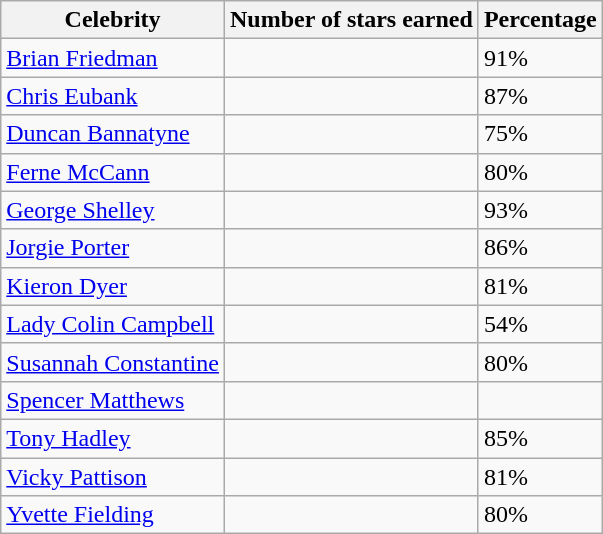<table class=wikitable >
<tr>
<th>Celebrity</th>
<th>Number of stars earned</th>
<th>Percentage</th>
</tr>
<tr>
<td><a href='#'>Brian Friedman</a></td>
<td></td>
<td>91%</td>
</tr>
<tr>
<td><a href='#'>Chris Eubank</a></td>
<td></td>
<td>87%</td>
</tr>
<tr>
<td><a href='#'>Duncan Bannatyne</a></td>
<td></td>
<td>75%</td>
</tr>
<tr>
<td><a href='#'>Ferne McCann</a></td>
<td></td>
<td>80%</td>
</tr>
<tr>
<td><a href='#'>George Shelley</a></td>
<td></td>
<td>93%</td>
</tr>
<tr>
<td><a href='#'>Jorgie Porter</a></td>
<td></td>
<td>86%</td>
</tr>
<tr>
<td><a href='#'>Kieron Dyer</a></td>
<td></td>
<td>81%</td>
</tr>
<tr>
<td><a href='#'>Lady Colin Campbell</a></td>
<td></td>
<td>54%</td>
</tr>
<tr>
<td><a href='#'>Susannah Constantine</a></td>
<td></td>
<td>80%</td>
</tr>
<tr>
<td><a href='#'>Spencer Matthews</a></td>
<td></td>
<td></td>
</tr>
<tr>
<td><a href='#'>Tony Hadley</a></td>
<td></td>
<td>85%</td>
</tr>
<tr>
<td><a href='#'>Vicky Pattison</a></td>
<td></td>
<td>81%</td>
</tr>
<tr>
<td><a href='#'>Yvette Fielding</a></td>
<td></td>
<td>80%</td>
</tr>
</table>
